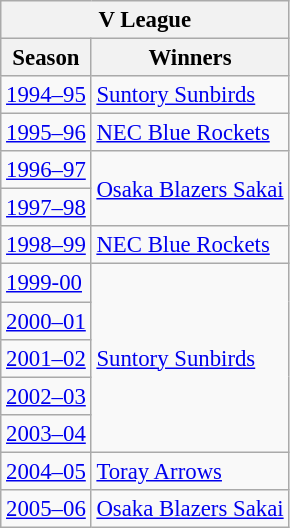<table class="wikitable"style="font-size:95%;">
<tr>
<th colspan="2">V League</th>
</tr>
<tr>
<th>Season</th>
<th>Winners</th>
</tr>
<tr>
<td><a href='#'>1994–95</a></td>
<td><a href='#'>Suntory Sunbirds</a></td>
</tr>
<tr>
<td><a href='#'>1995–96</a></td>
<td><a href='#'>NEC Blue Rockets</a></td>
</tr>
<tr>
<td><a href='#'>1996–97</a></td>
<td rowspan="2"><a href='#'>Osaka Blazers Sakai</a></td>
</tr>
<tr>
<td><a href='#'>1997–98</a></td>
</tr>
<tr>
<td><a href='#'>1998–99</a></td>
<td><a href='#'>NEC Blue Rockets</a></td>
</tr>
<tr>
<td><a href='#'>1999-00</a></td>
<td rowspan="5"><a href='#'>Suntory Sunbirds</a></td>
</tr>
<tr>
<td><a href='#'>2000–01</a></td>
</tr>
<tr>
<td><a href='#'>2001–02</a></td>
</tr>
<tr>
<td><a href='#'>2002–03</a></td>
</tr>
<tr>
<td><a href='#'>2003–04</a></td>
</tr>
<tr>
<td><a href='#'>2004–05</a></td>
<td><a href='#'>Toray Arrows</a></td>
</tr>
<tr>
<td><a href='#'>2005–06</a></td>
<td><a href='#'>Osaka Blazers Sakai</a></td>
</tr>
</table>
